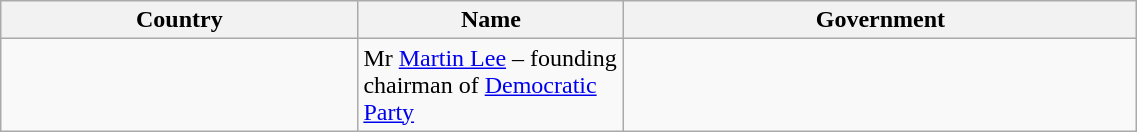<table class="wikitable sortable" style="width: 60%;">
<tr>
<th>Country</th>
<th width="170px">Name</th>
<th>Government</th>
</tr>
<tr>
<td></td>
<td>Mr <a href='#'>Martin Lee</a> – founding chairman of <a href='#'>Democratic Party</a></td>
<td></td>
</tr>
</table>
